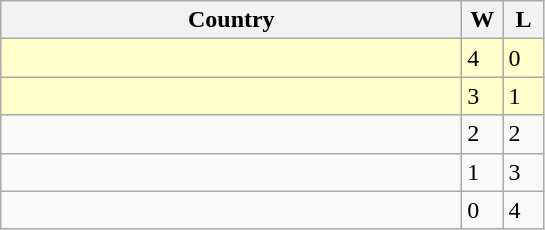<table class="wikitable">
<tr>
<th bgcolor="#efefef" width="300">Country</th>
<th bgcolor="#efefef" width="20">W</th>
<th bgcolor="#efefef" width="20">L</th>
</tr>
<tr bgcolor="#ffffcc">
<td></td>
<td>4</td>
<td>0</td>
</tr>
<tr bgcolor="#ffffcc">
<td></td>
<td>3</td>
<td>1</td>
</tr>
<tr>
<td></td>
<td>2</td>
<td>2</td>
</tr>
<tr>
<td></td>
<td>1</td>
<td>3</td>
</tr>
<tr>
<td></td>
<td>0</td>
<td>4</td>
</tr>
</table>
